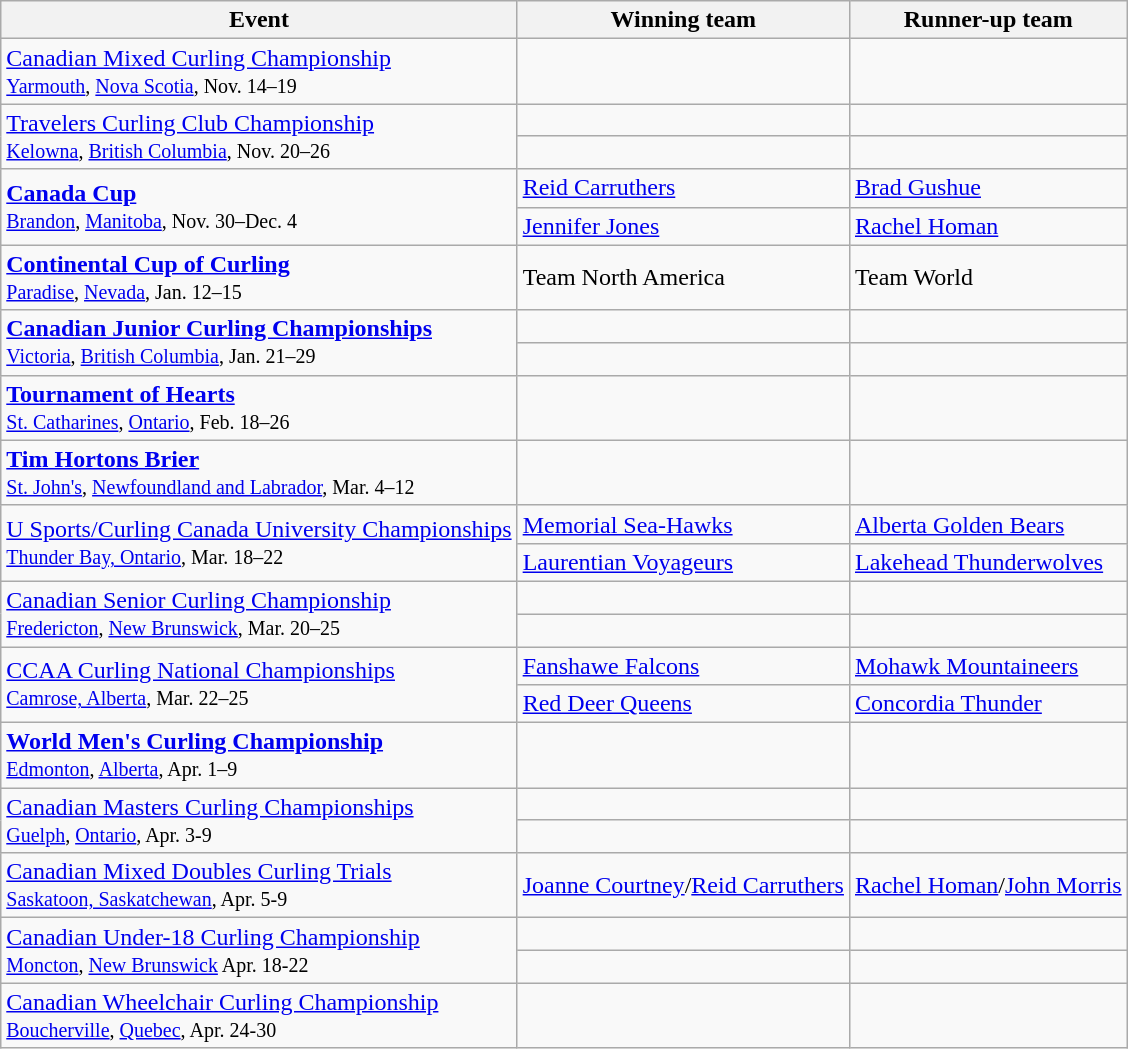<table class="wikitable" style="white-space:nowrap;">
<tr>
<th>Event</th>
<th colspan=2>Winning team</th>
<th>Runner-up team</th>
</tr>
<tr>
<td><a href='#'>Canadian Mixed Curling Championship</a> <br> <small><a href='#'>Yarmouth</a>, <a href='#'>Nova Scotia</a>, Nov. 14–19</small></td>
<td colspan=2></td>
<td></td>
</tr>
<tr>
<td rowspan=2><a href='#'>Travelers Curling Club Championship</a> <br> <small><a href='#'>Kelowna</a>, <a href='#'>British Columbia</a>, Nov. 20–26</small></td>
<td colspan=2></td>
<td></td>
</tr>
<tr>
<td colspan=2></td>
<td></td>
</tr>
<tr>
<td rowspan=2><strong><a href='#'>Canada Cup</a></strong> <br> <small><a href='#'>Brandon</a>, <a href='#'>Manitoba</a>, Nov. 30–Dec. 4</small></td>
<td colspan=2> <a href='#'>Reid Carruthers</a></td>
<td> <a href='#'>Brad Gushue</a></td>
</tr>
<tr>
<td colspan=2> <a href='#'>Jennifer Jones</a></td>
<td> <a href='#'>Rachel Homan</a></td>
</tr>
<tr>
<td><strong><a href='#'>Continental Cup of Curling</a></strong> <br> <small><a href='#'>Paradise</a>, <a href='#'>Nevada</a>, Jan. 12–15</small></td>
<td colspan=2> Team North America</td>
<td> Team World</td>
</tr>
<tr>
<td rowspan=2><strong><a href='#'>Canadian Junior Curling Championships</a></strong> <br> <small><a href='#'>Victoria</a>, <a href='#'>British Columbia</a>, Jan. 21–29</small></td>
<td colspan=2></td>
<td></td>
</tr>
<tr>
<td colspan=2></td>
<td></td>
</tr>
<tr>
<td><strong><a href='#'>Tournament of Hearts</a></strong> <br> <small><a href='#'>St. Catharines</a>, <a href='#'>Ontario</a>, Feb. 18–26</small></td>
<td colspan=2></td>
<td></td>
</tr>
<tr>
<td><strong><a href='#'>Tim Hortons Brier</a></strong> <br> <small><a href='#'>St. John's</a>, <a href='#'>Newfoundland and Labrador</a>, Mar. 4–12</small></td>
<td colspan=2></td>
<td></td>
</tr>
<tr>
<td rowspan=2><a href='#'>U Sports/Curling Canada University Championships</a> <br> <small><a href='#'>Thunder Bay, Ontario</a>, Mar. 18–22</small></td>
<td colspan=2> <a href='#'>Memorial Sea-Hawks</a></td>
<td> <a href='#'>Alberta Golden Bears</a></td>
</tr>
<tr>
<td colspan=2> <a href='#'>Laurentian Voyageurs</a></td>
<td> <a href='#'>Lakehead Thunderwolves</a></td>
</tr>
<tr>
<td rowspan=2><a href='#'>Canadian Senior Curling Championship</a> <br> <small><a href='#'>Fredericton</a>, <a href='#'>New Brunswick</a>, Mar. 20–25</small></td>
<td colspan=2></td>
<td></td>
</tr>
<tr>
<td colspan=2></td>
<td></td>
</tr>
<tr>
<td rowspan=2><a href='#'>CCAA Curling National Championships</a> <br> <small><a href='#'>Camrose, Alberta</a>, Mar. 22–25</small></td>
<td colspan=2><a href='#'>Fanshawe Falcons</a></td>
<td> <a href='#'>Mohawk Mountaineers</a></td>
</tr>
<tr>
<td colspan=2> <a href='#'>Red Deer Queens</a></td>
<td> <a href='#'>Concordia Thunder</a></td>
</tr>
<tr>
<td><strong><a href='#'>World Men's Curling Championship</a></strong> <br> <small><a href='#'>Edmonton</a>, <a href='#'>Alberta</a>, Apr. 1–9</small></td>
<td colspan=2></td>
<td></td>
</tr>
<tr>
<td rowspan=2><a href='#'>Canadian Masters Curling Championships</a> <br> <small><a href='#'>Guelph</a>, <a href='#'>Ontario</a>, Apr. 3-9</small></td>
<td colspan=2></td>
<td></td>
</tr>
<tr>
<td colspan=2></td>
<td></td>
</tr>
<tr>
<td><a href='#'>Canadian Mixed Doubles Curling Trials</a> <br>  <small><a href='#'>Saskatoon, Saskatchewan</a>, Apr. 5-9</small></td>
<td colspan="2"> <a href='#'>Joanne Courtney</a>/<a href='#'>Reid Carruthers</a></td>
<td> <a href='#'>Rachel Homan</a>/<a href='#'>John Morris</a></td>
</tr>
<tr>
<td rowspan=2><a href='#'>Canadian Under-18 Curling Championship</a> <br> <small><a href='#'>Moncton</a>, <a href='#'>New Brunswick</a> Apr. 18-22 </small></td>
<td colspan=2></td>
<td></td>
</tr>
<tr>
<td colspan=2></td>
<td></td>
</tr>
<tr>
<td><a href='#'>Canadian Wheelchair Curling Championship</a> <br> <small><a href='#'>Boucherville</a>, <a href='#'>Quebec</a>, Apr. 24-30</small></td>
<td colspan=2></td>
<td></td>
</tr>
</table>
